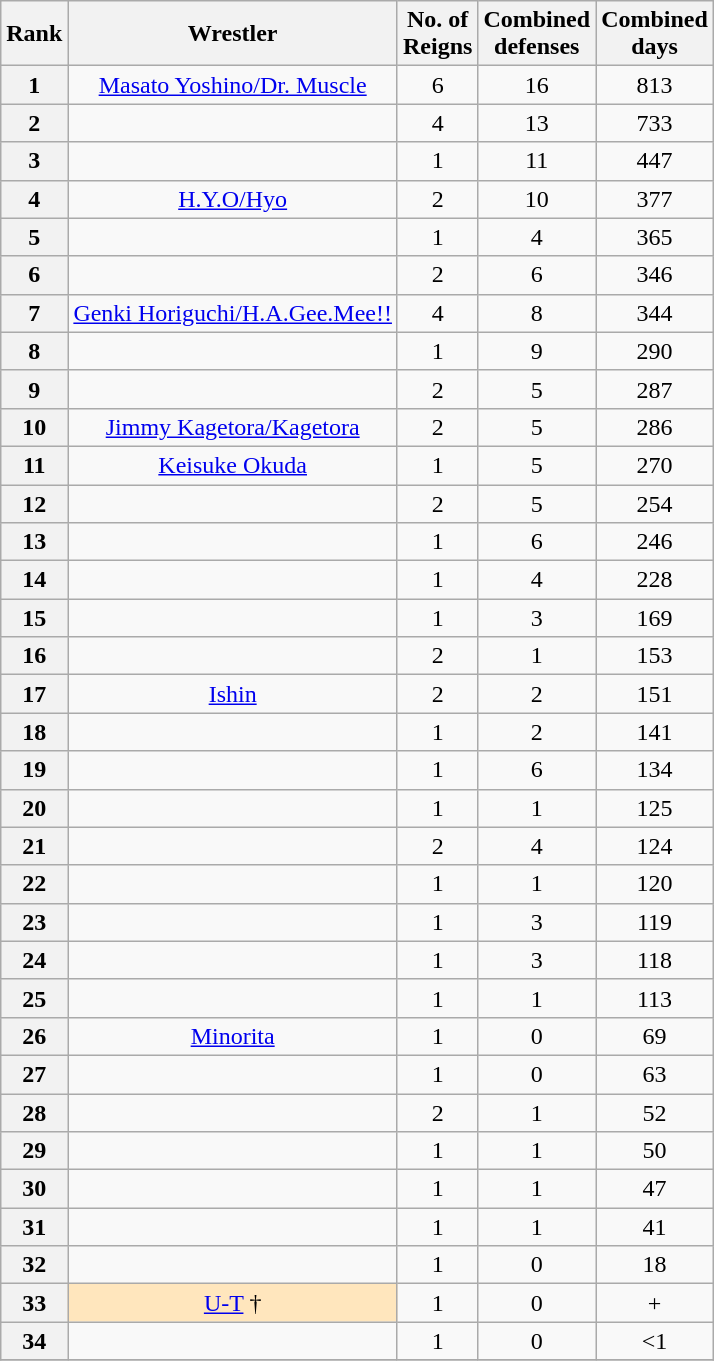<table class="wikitable sortable" style="text-align:center">
<tr>
<th>Rank</th>
<th>Wrestler</th>
<th>No. of<br>Reigns</th>
<th>Combined<br>defenses</th>
<th>Combined<br>days</th>
</tr>
<tr>
<th>1</th>
<td><a href='#'>Masato Yoshino/Dr. Muscle</a></td>
<td>6</td>
<td>16</td>
<td>813</td>
</tr>
<tr>
<th>2</th>
<td></td>
<td>4</td>
<td>13</td>
<td>733</td>
</tr>
<tr>
<th>3</th>
<td></td>
<td>1</td>
<td>11</td>
<td>447</td>
</tr>
<tr>
<th>4</th>
<td><a href='#'>H.Y.O/Hyo</a></td>
<td>2</td>
<td>10</td>
<td>377</td>
</tr>
<tr>
<th>5</th>
<td></td>
<td>1</td>
<td>4</td>
<td>365</td>
</tr>
<tr>
<th>6</th>
<td></td>
<td>2</td>
<td>6</td>
<td>346</td>
</tr>
<tr>
<th>7</th>
<td><a href='#'>Genki Horiguchi/H.A.Gee.Mee!!</a></td>
<td>4</td>
<td>8</td>
<td>344</td>
</tr>
<tr>
<th>8</th>
<td></td>
<td>1</td>
<td>9</td>
<td>290</td>
</tr>
<tr>
<th>9</th>
<td></td>
<td>2</td>
<td>5</td>
<td>287</td>
</tr>
<tr>
<th>10</th>
<td><a href='#'>Jimmy Kagetora/Kagetora</a></td>
<td>2</td>
<td>5</td>
<td>286</td>
</tr>
<tr>
<th>11</th>
<td><a href='#'>Keisuke Okuda</a></td>
<td>1</td>
<td>5</td>
<td>270</td>
</tr>
<tr>
<th>12</th>
<td></td>
<td>2</td>
<td>5</td>
<td>254</td>
</tr>
<tr>
<th>13</th>
<td></td>
<td>1</td>
<td>6</td>
<td>246</td>
</tr>
<tr>
<th>14</th>
<td></td>
<td>1</td>
<td>4</td>
<td>228</td>
</tr>
<tr>
<th>15</th>
<td></td>
<td>1</td>
<td>3</td>
<td>169</td>
</tr>
<tr>
<th>16</th>
<td></td>
<td>2</td>
<td>1</td>
<td>153</td>
</tr>
<tr>
<th>17</th>
<td><a href='#'>Ishin</a></td>
<td>2</td>
<td>2</td>
<td>151</td>
</tr>
<tr>
<th>18</th>
<td></td>
<td>1</td>
<td>2</td>
<td>141</td>
</tr>
<tr>
<th>19</th>
<td></td>
<td>1</td>
<td>6</td>
<td>134</td>
</tr>
<tr>
<th>20</th>
<td></td>
<td>1</td>
<td>1</td>
<td>125</td>
</tr>
<tr>
<th>21</th>
<td></td>
<td>2</td>
<td>4</td>
<td>124</td>
</tr>
<tr>
<th>22</th>
<td></td>
<td>1</td>
<td>1</td>
<td>120</td>
</tr>
<tr>
<th>23</th>
<td></td>
<td>1</td>
<td>3</td>
<td>119</td>
</tr>
<tr>
<th>24</th>
<td></td>
<td>1</td>
<td>3</td>
<td>118</td>
</tr>
<tr>
<th>25</th>
<td></td>
<td>1</td>
<td>1</td>
<td>113</td>
</tr>
<tr>
<th>26</th>
<td><a href='#'>Minorita</a></td>
<td>1</td>
<td>0</td>
<td>69</td>
</tr>
<tr>
<th>27</th>
<td></td>
<td>1</td>
<td>0</td>
<td>63</td>
</tr>
<tr>
<th>28</th>
<td></td>
<td>2</td>
<td>1</td>
<td>52</td>
</tr>
<tr>
<th>29</th>
<td></td>
<td>1</td>
<td>1</td>
<td>50</td>
</tr>
<tr>
<th>30</th>
<td></td>
<td>1</td>
<td>1</td>
<td>47</td>
</tr>
<tr>
<th>31</th>
<td></td>
<td>1</td>
<td>1</td>
<td>41</td>
</tr>
<tr>
<th>32</th>
<td></td>
<td>1</td>
<td>0</td>
<td>18</td>
</tr>
<tr>
<th>33</th>
<td style="background-color:#FFE6BD"><a href='#'>U-T</a> †</td>
<td>1</td>
<td>0</td>
<td>+</td>
</tr>
<tr>
<th>34</th>
<td></td>
<td>1</td>
<td>0</td>
<td><1</td>
</tr>
<tr>
</tr>
</table>
